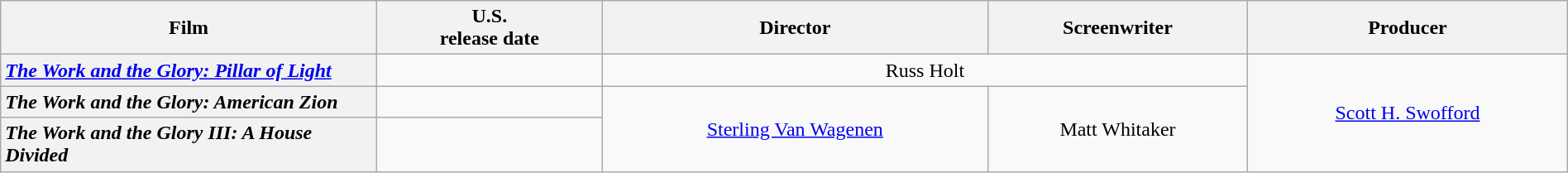<table class="wikitable plainrowheaders" style="text-align:center" width=100%>
<tr>
<th scope="col" style="width:24%;">Film</th>
<th scope="col">U.S. <br>release date</th>
<th scope="col">Director</th>
<th scope="col">Screenwriter</th>
<th scope="col">Producer</th>
</tr>
<tr>
<th scope="row" style="text-align:left"><em><a href='#'>The Work and the Glory: Pillar of Light</a></em></th>
<td style="text-align:center"></td>
<td colspan="2">Russ Holt</td>
<td rowspan="3"><a href='#'>Scott H. Swofford</a></td>
</tr>
<tr>
<th scope="row" style="text-align:left"><em>The Work and the Glory: American Zion</em></th>
<td style="text-align:center"></td>
<td rowspan="2"><a href='#'>Sterling Van Wagenen</a></td>
<td rowspan="2">Matt Whitaker</td>
</tr>
<tr>
<th scope="row" style="text-align:left"><em>The Work and the Glory III: A House Divided</em></th>
<td style="text-align:center"></td>
</tr>
</table>
